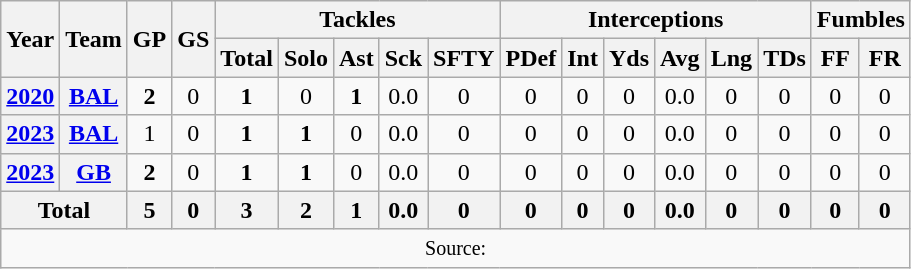<table class="wikitable" style="text-align: center;">
<tr>
<th rowspan=2>Year</th>
<th rowspan=2>Team</th>
<th rowspan=2>GP</th>
<th rowspan=2>GS</th>
<th colspan=5>Tackles</th>
<th colspan=6>Interceptions</th>
<th colspan=2>Fumbles</th>
</tr>
<tr>
<th>Total</th>
<th>Solo</th>
<th>Ast</th>
<th>Sck</th>
<th>SFTY</th>
<th>PDef</th>
<th>Int</th>
<th>Yds</th>
<th>Avg</th>
<th>Lng</th>
<th>TDs</th>
<th>FF</th>
<th>FR</th>
</tr>
<tr>
<th><a href='#'>2020</a></th>
<th><a href='#'>BAL</a></th>
<td><strong>2</strong></td>
<td>0</td>
<td><strong>1</strong></td>
<td>0</td>
<td><strong>1</strong></td>
<td>0.0</td>
<td>0</td>
<td>0</td>
<td>0</td>
<td>0</td>
<td>0.0</td>
<td>0</td>
<td>0</td>
<td>0</td>
<td>0</td>
</tr>
<tr>
<th><a href='#'>2023</a></th>
<th><a href='#'>BAL</a></th>
<td>1</td>
<td>0</td>
<td><strong>1</strong></td>
<td><strong>1</strong></td>
<td>0</td>
<td>0.0</td>
<td>0</td>
<td>0</td>
<td>0</td>
<td>0</td>
<td>0.0</td>
<td>0</td>
<td>0</td>
<td>0</td>
<td>0</td>
</tr>
<tr>
<th><a href='#'>2023</a></th>
<th><a href='#'>GB</a></th>
<td><strong>2</strong></td>
<td>0</td>
<td><strong>1</strong></td>
<td><strong>1</strong></td>
<td>0</td>
<td>0.0</td>
<td>0</td>
<td>0</td>
<td>0</td>
<td>0</td>
<td>0.0</td>
<td>0</td>
<td>0</td>
<td>0</td>
<td>0</td>
</tr>
<tr>
<th colspan="2">Total</th>
<th>5</th>
<th>0</th>
<th>3</th>
<th>2</th>
<th>1</th>
<th>0.0</th>
<th>0</th>
<th>0</th>
<th>0</th>
<th>0</th>
<th>0.0</th>
<th>0</th>
<th>0</th>
<th>0</th>
<th>0</th>
</tr>
<tr>
<td colspan="17"><small>Source: </small></td>
</tr>
</table>
